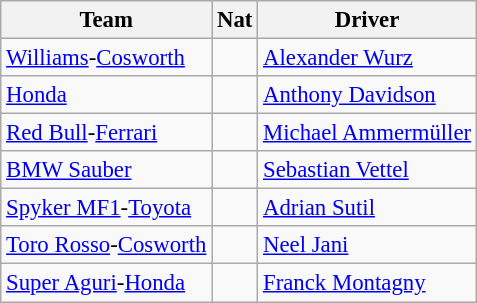<table class="wikitable" style="font-size: 95%">
<tr>
<th>Team</th>
<th>Nat</th>
<th>Driver</th>
</tr>
<tr>
<td><a href='#'>Williams</a>-<a href='#'>Cosworth</a></td>
<td></td>
<td><a href='#'>Alexander Wurz</a></td>
</tr>
<tr>
<td><a href='#'>Honda</a></td>
<td></td>
<td><a href='#'>Anthony Davidson</a></td>
</tr>
<tr>
<td><a href='#'>Red Bull</a>-<a href='#'>Ferrari</a></td>
<td></td>
<td><a href='#'>Michael Ammermüller</a></td>
</tr>
<tr>
<td><a href='#'>BMW Sauber</a></td>
<td></td>
<td><a href='#'>Sebastian Vettel</a></td>
</tr>
<tr>
<td><a href='#'>Spyker MF1</a>-<a href='#'>Toyota</a></td>
<td></td>
<td><a href='#'>Adrian Sutil</a></td>
</tr>
<tr>
<td><a href='#'>Toro Rosso</a>-<a href='#'>Cosworth</a></td>
<td></td>
<td><a href='#'>Neel Jani</a></td>
</tr>
<tr>
<td><a href='#'>Super Aguri</a>-<a href='#'>Honda</a></td>
<td></td>
<td><a href='#'>Franck Montagny</a></td>
</tr>
</table>
